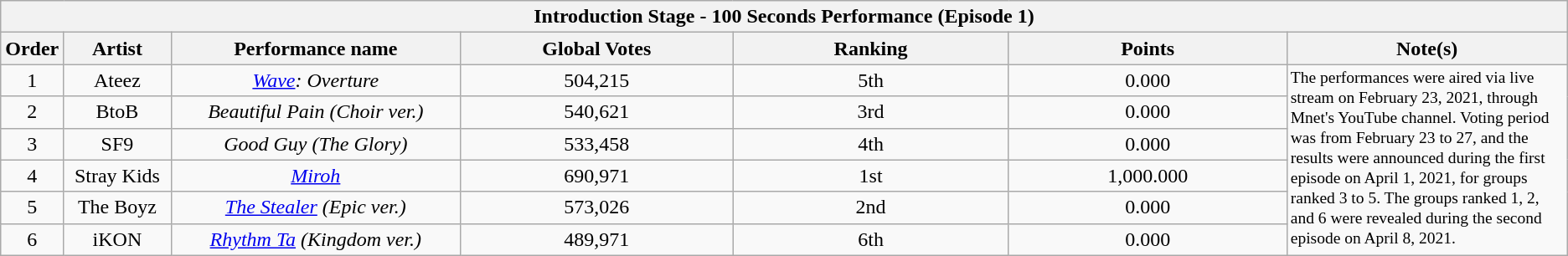<table class="wikitable sortable" style="text-align:center">
<tr>
<th colspan="7">Introduction Stage - 100 Seconds Performance (Episode 1)</th>
</tr>
<tr>
<th width="10">Order</th>
<th width="100">Artist</th>
<th width="300">Performance name</th>
<th width="300">Global Votes</th>
<th width="300">Ranking</th>
<th width="300">Points</th>
<th width="300">Note(s)</th>
</tr>
<tr>
<td>1</td>
<td>Ateez</td>
<td><em><a href='#'>Wave</a>: Overture</em></td>
<td>504,215</td>
<td>5th</td>
<td>0.000</td>
<td rowspan="6" style="text-align:left;vertical-align:top;font-size:small">The performances were aired via live stream on February 23, 2021, through Mnet's YouTube channel. Voting period was from February 23 to 27, and the results were announced during the first episode on April 1, 2021, for groups ranked 3 to 5. The groups ranked 1, 2, and 6 were revealed during the second episode on April 8, 2021.</td>
</tr>
<tr>
<td>2</td>
<td>BtoB</td>
<td><em>Beautiful Pain (Choir ver.)</em></td>
<td>540,621</td>
<td>3rd</td>
<td>0.000</td>
</tr>
<tr>
<td>3</td>
<td>SF9</td>
<td><em>Good Guy (The Glory)</em> </td>
<td>533,458</td>
<td>4th</td>
<td>0.000</td>
</tr>
<tr>
<td>4</td>
<td>Stray Kids</td>
<td><em><a href='#'>Miroh</a></em></td>
<td>690,971</td>
<td>1st</td>
<td>1,000.000</td>
</tr>
<tr>
<td>5</td>
<td>The Boyz</td>
<td><em><a href='#'>The Stealer</a> (Epic ver.)</em></td>
<td>573,026</td>
<td>2nd</td>
<td>0.000</td>
</tr>
<tr>
<td>6</td>
<td>iKON</td>
<td><em><a href='#'>Rhythm Ta</a> (Kingdom ver.)</em></td>
<td>489,971</td>
<td>6th</td>
<td>0.000</td>
</tr>
</table>
